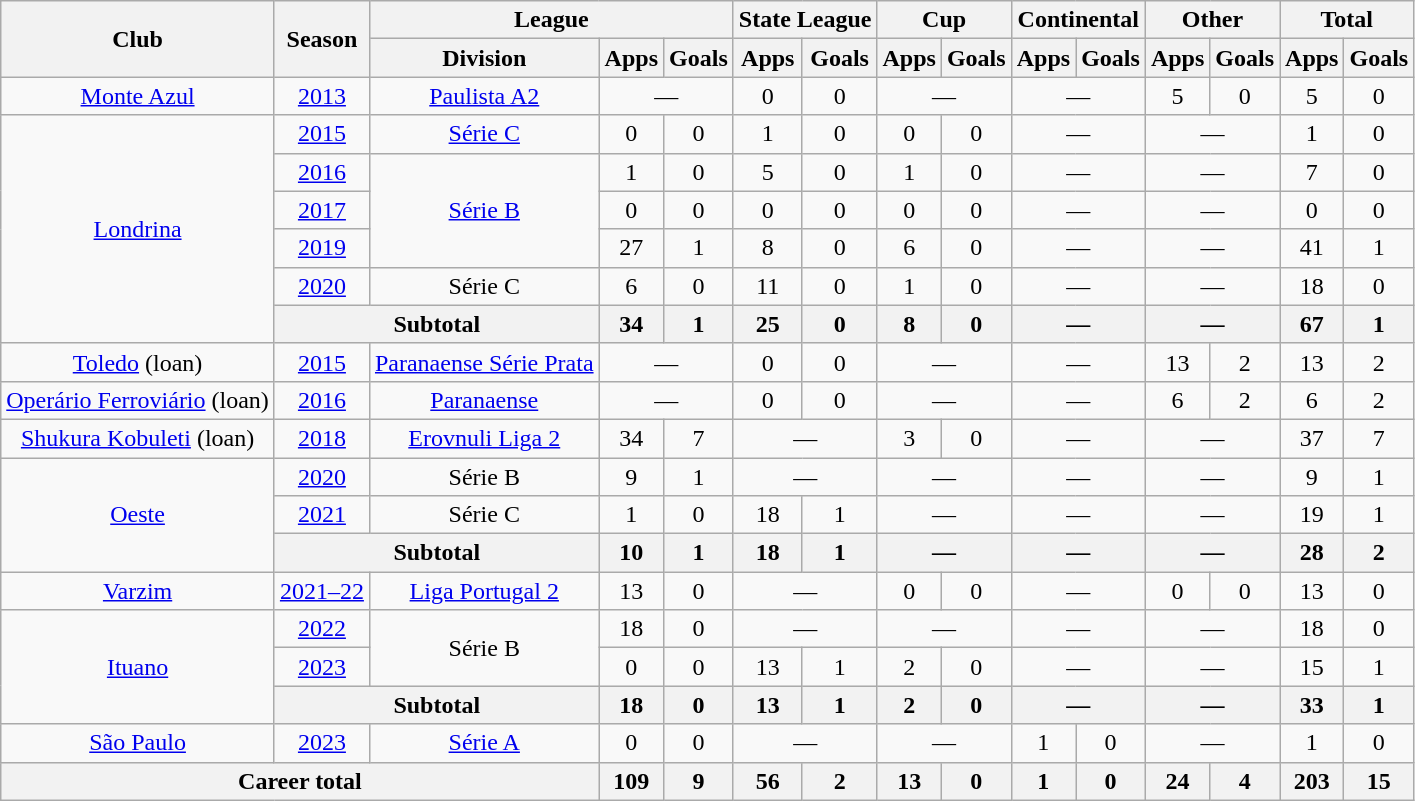<table class="wikitable" style="text-align: center;">
<tr>
<th rowspan="2">Club</th>
<th rowspan="2">Season</th>
<th colspan="3">League</th>
<th colspan="2">State League</th>
<th colspan="2">Cup</th>
<th colspan="2">Continental</th>
<th colspan="2">Other</th>
<th colspan="2">Total</th>
</tr>
<tr>
<th>Division</th>
<th>Apps</th>
<th>Goals</th>
<th>Apps</th>
<th>Goals</th>
<th>Apps</th>
<th>Goals</th>
<th>Apps</th>
<th>Goals</th>
<th>Apps</th>
<th>Goals</th>
<th>Apps</th>
<th>Goals</th>
</tr>
<tr>
<td align="center"><a href='#'>Monte Azul</a></td>
<td><a href='#'>2013</a></td>
<td><a href='#'>Paulista A2</a></td>
<td colspan="2">—</td>
<td>0</td>
<td>0</td>
<td colspan="2">—</td>
<td colspan="2">—</td>
<td>5</td>
<td>0</td>
<td>5</td>
<td>0</td>
</tr>
<tr>
<td rowspan="6" align="center"><a href='#'>Londrina</a></td>
<td><a href='#'>2015</a></td>
<td><a href='#'>Série C</a></td>
<td>0</td>
<td>0</td>
<td>1</td>
<td>0</td>
<td>0</td>
<td>0</td>
<td colspan="2">—</td>
<td colspan="2">—</td>
<td>1</td>
<td>0</td>
</tr>
<tr>
<td><a href='#'>2016</a></td>
<td rowspan="3"><a href='#'>Série B</a></td>
<td>1</td>
<td>0</td>
<td>5</td>
<td>0</td>
<td>1</td>
<td>0</td>
<td colspan="2">—</td>
<td colspan="2">—</td>
<td>7</td>
<td>0</td>
</tr>
<tr>
<td><a href='#'>2017</a></td>
<td>0</td>
<td>0</td>
<td>0</td>
<td>0</td>
<td>0</td>
<td>0</td>
<td colspan="2">—</td>
<td colspan="2">—</td>
<td>0</td>
<td>0</td>
</tr>
<tr>
<td><a href='#'>2019</a></td>
<td>27</td>
<td>1</td>
<td>8</td>
<td>0</td>
<td>6</td>
<td>0</td>
<td colspan="2">—</td>
<td colspan="2">—</td>
<td>41</td>
<td>1</td>
</tr>
<tr>
<td><a href='#'>2020</a></td>
<td>Série C</td>
<td>6</td>
<td>0</td>
<td>11</td>
<td>0</td>
<td>1</td>
<td>0</td>
<td colspan="2">—</td>
<td colspan="2">—</td>
<td>18</td>
<td>0</td>
</tr>
<tr>
<th colspan="2">Subtotal</th>
<th>34</th>
<th>1</th>
<th>25</th>
<th>0</th>
<th>8</th>
<th>0</th>
<th colspan="2">—</th>
<th colspan="2">—</th>
<th>67</th>
<th>1</th>
</tr>
<tr>
<td align="center"><a href='#'>Toledo</a> (loan)</td>
<td><a href='#'>2015</a></td>
<td><a href='#'>Paranaense Série Prata</a></td>
<td colspan="2">—</td>
<td>0</td>
<td>0</td>
<td colspan="2">—</td>
<td colspan="2">—</td>
<td>13</td>
<td>2</td>
<td>13</td>
<td>2</td>
</tr>
<tr>
<td align="center"><a href='#'>Operário Ferroviário</a> (loan)</td>
<td><a href='#'>2016</a></td>
<td><a href='#'>Paranaense</a></td>
<td colspan="2">—</td>
<td>0</td>
<td>0</td>
<td colspan="2">—</td>
<td colspan="2">—</td>
<td>6</td>
<td>2</td>
<td>6</td>
<td>2</td>
</tr>
<tr>
<td align="center"><a href='#'>Shukura Kobuleti</a> (loan)</td>
<td><a href='#'>2018</a></td>
<td><a href='#'>Erovnuli Liga 2</a></td>
<td>34</td>
<td>7</td>
<td colspan="2">—</td>
<td>3</td>
<td>0</td>
<td colspan="2">—</td>
<td colspan="2">—</td>
<td>37</td>
<td>7</td>
</tr>
<tr>
<td rowspan="3" align="center"><a href='#'>Oeste</a></td>
<td><a href='#'>2020</a></td>
<td>Série B</td>
<td>9</td>
<td>1</td>
<td colspan="2">—</td>
<td colspan="2">—</td>
<td colspan="2">—</td>
<td colspan="2">—</td>
<td>9</td>
<td>1</td>
</tr>
<tr>
<td><a href='#'>2021</a></td>
<td>Série C</td>
<td>1</td>
<td>0</td>
<td>18</td>
<td>1</td>
<td colspan="2">—</td>
<td colspan="2">—</td>
<td colspan="2">—</td>
<td>19</td>
<td>1</td>
</tr>
<tr>
<th colspan="2">Subtotal</th>
<th>10</th>
<th>1</th>
<th>18</th>
<th>1</th>
<th colspan="2">—</th>
<th colspan="2">—</th>
<th colspan="2">—</th>
<th>28</th>
<th>2</th>
</tr>
<tr>
<td align="center"><a href='#'>Varzim</a></td>
<td><a href='#'>2021–22</a></td>
<td><a href='#'>Liga Portugal 2</a></td>
<td>13</td>
<td>0</td>
<td colspan="2">—</td>
<td>0</td>
<td>0</td>
<td colspan="2">—</td>
<td>0</td>
<td>0</td>
<td>13</td>
<td>0</td>
</tr>
<tr>
<td rowspan="3" align="center"><a href='#'>Ituano</a></td>
<td><a href='#'>2022</a></td>
<td rowspan="2">Série B</td>
<td>18</td>
<td>0</td>
<td colspan="2">—</td>
<td colspan="2">—</td>
<td colspan="2">—</td>
<td colspan="2">—</td>
<td>18</td>
<td>0</td>
</tr>
<tr>
<td><a href='#'>2023</a></td>
<td>0</td>
<td>0</td>
<td>13</td>
<td>1</td>
<td>2</td>
<td>0</td>
<td colspan="2">—</td>
<td colspan="2">—</td>
<td>15</td>
<td>1</td>
</tr>
<tr>
<th colspan="2">Subtotal</th>
<th>18</th>
<th>0</th>
<th>13</th>
<th>1</th>
<th>2</th>
<th>0</th>
<th colspan="2">—</th>
<th colspan="2">—</th>
<th>33</th>
<th>1</th>
</tr>
<tr>
<td align="center"><a href='#'>São Paulo</a></td>
<td><a href='#'>2023</a></td>
<td><a href='#'>Série A</a></td>
<td>0</td>
<td>0</td>
<td colspan="2">—</td>
<td colspan="2">—</td>
<td>1</td>
<td>0</td>
<td colspan="2">—</td>
<td>1</td>
<td>0</td>
</tr>
<tr>
<th colspan="3"><strong>Career total</strong></th>
<th>109</th>
<th>9</th>
<th>56</th>
<th>2</th>
<th>13</th>
<th>0</th>
<th>1</th>
<th>0</th>
<th>24</th>
<th>4</th>
<th>203</th>
<th>15</th>
</tr>
</table>
